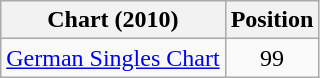<table class="wikitable plainrowheaders" style="text-align:center;">
<tr>
<th>Chart (2010)</th>
<th>Position</th>
</tr>
<tr>
<td><a href='#'>German Singles Chart</a></td>
<td>99</td>
</tr>
</table>
